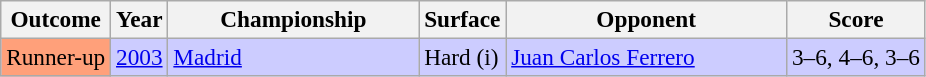<table class="sortable wikitable" style=font-size:97%>
<tr>
<th>Outcome</th>
<th>Year</th>
<th width=160>Championship</th>
<th>Surface</th>
<th width=180>Opponent</th>
<th>Score</th>
</tr>
<tr style="background:#ccf;">
<td style="background:#ffa07a;">Runner-up</td>
<td><a href='#'>2003</a></td>
<td><a href='#'>Madrid</a></td>
<td>Hard (i)</td>
<td> <a href='#'>Juan Carlos Ferrero</a></td>
<td>3–6, 4–6, 3–6</td>
</tr>
</table>
